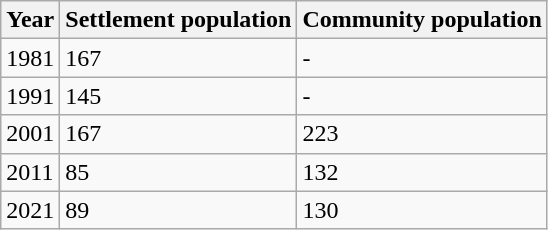<table class=wikitable>
<tr>
<th>Year</th>
<th>Settlement population</th>
<th>Community population</th>
</tr>
<tr>
<td>1981</td>
<td>167</td>
<td>-</td>
</tr>
<tr>
<td>1991</td>
<td>145</td>
<td>-</td>
</tr>
<tr>
<td>2001</td>
<td>167</td>
<td>223</td>
</tr>
<tr>
<td>2011</td>
<td>85</td>
<td>132</td>
</tr>
<tr>
<td>2021</td>
<td>89</td>
<td>130</td>
</tr>
</table>
